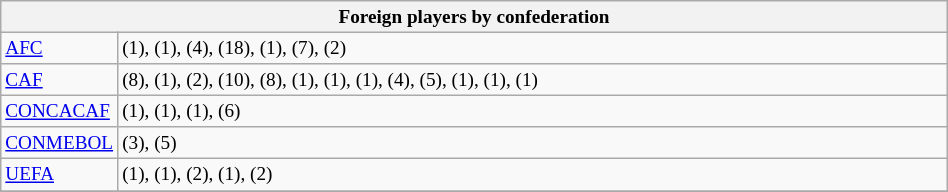<table class="wikitable" style="font-size:80%;" width=50%>
<tr>
<th colspan=2 style="width:200px;">Foreign players by confederation</th>
</tr>
<tr>
<td width=10%><a href='#'>AFC</a></td>
<td> (1),  (1),  (4),  (18),  (1),  (7),  (2)</td>
</tr>
<tr>
<td width=10%><a href='#'>CAF</a></td>
<td> (8),  (1),  (2),  (10),  (8),  (1),  (1),  (1),  (4),  (5),  (1),  (1),  (1)</td>
</tr>
<tr>
<td width=10%><a href='#'>CONCACAF</a></td>
<td> (1),  (1),  (1),  (6)</td>
</tr>
<tr>
<td width=10%><a href='#'>CONMEBOL</a></td>
<td> (3),  (5)</td>
</tr>
<tr>
<td width=10%><a href='#'>UEFA</a></td>
<td> (1),  (1),  (2),  (1),  (2)</td>
</tr>
<tr>
</tr>
</table>
